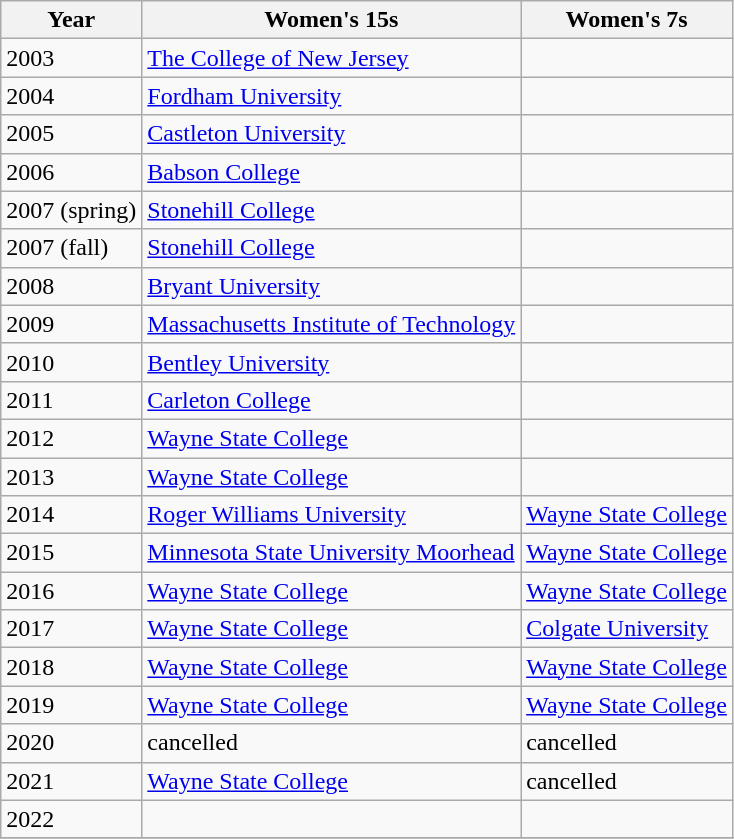<table class="wikitable">
<tr>
<th>Year</th>
<th>Women's 15s</th>
<th>Women's 7s</th>
</tr>
<tr>
<td>2003</td>
<td><a href='#'>The College of New Jersey</a></td>
<td></td>
</tr>
<tr>
<td>2004</td>
<td><a href='#'>Fordham University</a></td>
<td></td>
</tr>
<tr>
<td>2005</td>
<td><a href='#'>Castleton University</a></td>
<td></td>
</tr>
<tr>
<td>2006</td>
<td><a href='#'>Babson College</a></td>
<td></td>
</tr>
<tr>
<td>2007 (spring)</td>
<td><a href='#'>Stonehill College</a></td>
<td></td>
</tr>
<tr>
<td>2007 (fall)</td>
<td><a href='#'>Stonehill College</a></td>
<td></td>
</tr>
<tr>
<td>2008</td>
<td><a href='#'>Bryant University</a></td>
<td></td>
</tr>
<tr>
<td>2009</td>
<td><a href='#'>Massachusetts Institute of Technology</a></td>
<td></td>
</tr>
<tr>
<td>2010</td>
<td><a href='#'>Bentley University</a></td>
<td></td>
</tr>
<tr>
<td>2011</td>
<td><a href='#'>Carleton College</a></td>
<td></td>
</tr>
<tr>
<td>2012</td>
<td><a href='#'>Wayne State College</a></td>
<td></td>
</tr>
<tr>
<td>2013</td>
<td><a href='#'>Wayne State College</a></td>
<td></td>
</tr>
<tr>
<td>2014</td>
<td><a href='#'>Roger Williams University</a></td>
<td><a href='#'>Wayne State College</a></td>
</tr>
<tr>
<td>2015</td>
<td><a href='#'>Minnesota State University Moorhead</a></td>
<td><a href='#'>Wayne State College</a></td>
</tr>
<tr>
<td>2016</td>
<td><a href='#'>Wayne State College</a></td>
<td><a href='#'>Wayne State College</a></td>
</tr>
<tr>
<td>2017</td>
<td><a href='#'>Wayne State College</a></td>
<td><a href='#'>Colgate University</a></td>
</tr>
<tr>
<td>2018</td>
<td><a href='#'>Wayne State College</a></td>
<td><a href='#'>Wayne State College</a></td>
</tr>
<tr>
<td>2019</td>
<td><a href='#'>Wayne State College</a></td>
<td><a href='#'>Wayne State College</a></td>
</tr>
<tr>
<td>2020</td>
<td>cancelled</td>
<td>cancelled</td>
</tr>
<tr>
<td>2021</td>
<td><a href='#'>Wayne State College</a></td>
<td>cancelled</td>
</tr>
<tr>
<td>2022</td>
<td></td>
<td></td>
</tr>
<tr>
</tr>
</table>
